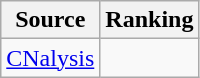<table class="wikitable" style="text-align:center">
<tr>
<th>Source</th>
<th>Ranking</th>
</tr>
<tr>
<td align=left><a href='#'>CNalysis</a></td>
<td></td>
</tr>
</table>
